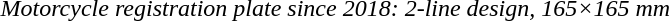<table>
<tr>
<td><em>Motorcycle registration plate since 2018: 2-line design, 165×165 mm</em></td>
</tr>
<tr>
<td><br></td>
</tr>
</table>
